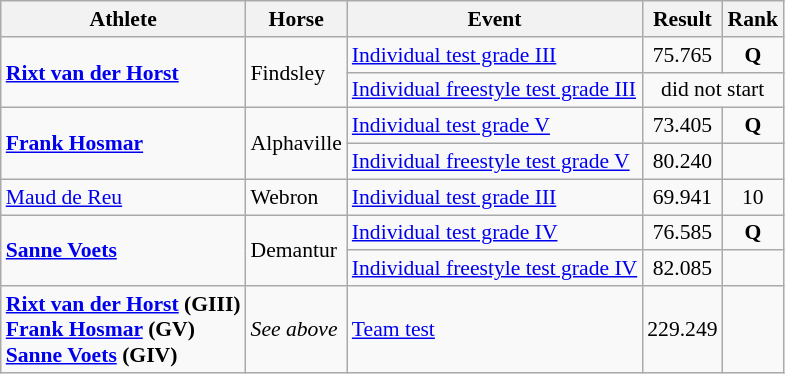<table class=wikitable style="font-size:90%">
<tr>
<th>Athlete</th>
<th>Horse</th>
<th>Event</th>
<th>Result</th>
<th>Rank</th>
</tr>
<tr align=center>
<td align=left rowspan=2><strong><a href='#'>Rixt van der Horst</a></strong></td>
<td align=left rowspan=2>Findsley</td>
<td align=left><a href='#'>Individual test grade III</a></td>
<td>75.765</td>
<td> <strong>Q</strong></td>
</tr>
<tr align=center>
<td align=left><a href='#'>Individual freestyle test grade III</a></td>
<td colspan=2>did not start</td>
</tr>
<tr align=center>
<td align=left rowspan=2><strong><a href='#'>Frank Hosmar</a></strong></td>
<td align=left rowspan=2>Alphaville</td>
<td align=left><a href='#'>Individual test grade V</a></td>
<td>73.405</td>
<td> <strong>Q</strong></td>
</tr>
<tr align=center>
<td align=left><a href='#'>Individual freestyle test grade V</a></td>
<td>80.240</td>
<td></td>
</tr>
<tr align=center>
<td align=left><a href='#'>Maud de Reu</a></td>
<td align=left>Webron</td>
<td align=left><a href='#'>Individual test grade III</a></td>
<td>69.941</td>
<td>10</td>
</tr>
<tr align=center>
<td align=left rowspan=2><strong><a href='#'>Sanne Voets</a></strong></td>
<td align=left rowspan=2>Demantur</td>
<td align=left><a href='#'>Individual test grade IV</a></td>
<td>76.585</td>
<td> <strong>Q</strong></td>
</tr>
<tr align=center>
<td align=left><a href='#'>Individual freestyle test grade IV</a></td>
<td>82.085</td>
<td></td>
</tr>
<tr align=center>
<td align=left><strong><a href='#'>Rixt van der Horst</a> (GIII)<br><a href='#'>Frank Hosmar</a> (GV)<br><a href='#'>Sanne Voets</a> (GIV)</strong></td>
<td align=left><em>See above</em></td>
<td align=left><a href='#'>Team test</a></td>
<td>229.249</td>
<td></td>
</tr>
</table>
